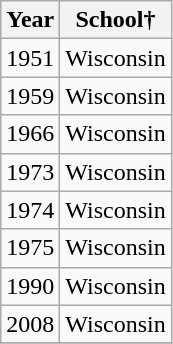<table class="wikitable">
<tr>
<th>Year</th>
<th>School†</th>
</tr>
<tr>
<td>1951</td>
<td>Wisconsin</td>
</tr>
<tr>
<td>1959</td>
<td>Wisconsin</td>
</tr>
<tr>
<td>1966</td>
<td>Wisconsin</td>
</tr>
<tr>
<td>1973</td>
<td>Wisconsin</td>
</tr>
<tr>
<td>1974</td>
<td>Wisconsin</td>
</tr>
<tr>
<td>1975</td>
<td>Wisconsin</td>
</tr>
<tr>
<td>1990</td>
<td>Wisconsin</td>
</tr>
<tr>
<td>2008</td>
<td>Wisconsin</td>
</tr>
<tr>
</tr>
</table>
